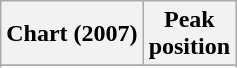<table class="wikitable">
<tr>
<th align="left">Chart (2007)</th>
<th align="center">Peak<br>position</th>
</tr>
<tr>
</tr>
<tr>
</tr>
</table>
